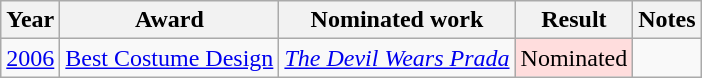<table class="wikitable">
<tr>
<th>Year</th>
<th>Award</th>
<th>Nominated work</th>
<th>Result</th>
<th>Notes</th>
</tr>
<tr>
<td><a href='#'>2006</a></td>
<td><a href='#'>Best Costume Design</a></td>
<td><em><a href='#'>The Devil Wears Prada</a></em></td>
<td style="background:#fdd;">Nominated</td>
<td></td>
</tr>
</table>
